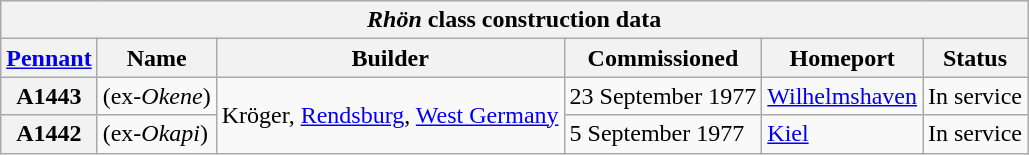<table class="wikitable plainrowheaders">
<tr>
<th colspan="6" align="center"><em>Rhön</em> class construction data</th>
</tr>
<tr>
<th scope="col"><a href='#'>Pennant</a></th>
<th scope="col">Name</th>
<th scope="col">Builder</th>
<th scope="col">Commissioned</th>
<th scope="col">Homeport</th>
<th scope="col">Status</th>
</tr>
<tr>
<th scope="row">A1443</th>
<td> (ex-<em>Okene</em>)</td>
<td rowspan=2 align=center>Kröger, <a href='#'>Rendsburg</a>, <a href='#'>West Germany</a></td>
<td>23 September 1977</td>
<td><a href='#'>Wilhelmshaven</a></td>
<td>In service</td>
</tr>
<tr>
<th scope="row">A1442</th>
<td> (ex-<em>Okapi</em>)</td>
<td>5 September 1977</td>
<td><a href='#'>Kiel</a></td>
<td>In service</td>
</tr>
</table>
